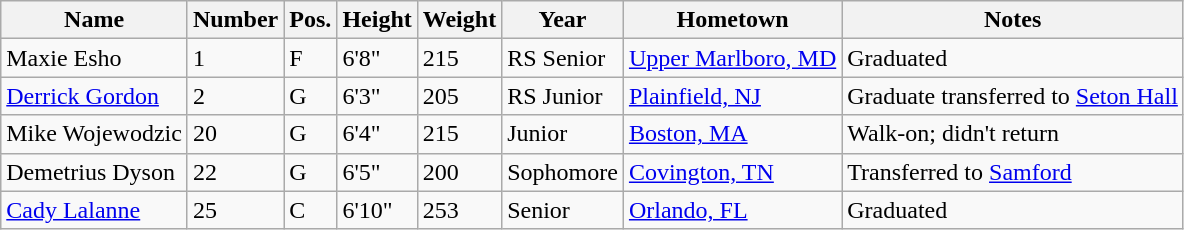<table class="wikitable sortable" border="1">
<tr>
<th>Name</th>
<th>Number</th>
<th>Pos.</th>
<th>Height</th>
<th>Weight</th>
<th>Year</th>
<th>Hometown</th>
<th class="unsortable">Notes</th>
</tr>
<tr>
<td>Maxie Esho</td>
<td>1</td>
<td>F</td>
<td>6'8"</td>
<td>215</td>
<td>RS Senior</td>
<td><a href='#'>Upper Marlboro, MD</a></td>
<td>Graduated</td>
</tr>
<tr>
<td><a href='#'>Derrick Gordon</a></td>
<td>2</td>
<td>G</td>
<td>6'3"</td>
<td>205</td>
<td>RS Junior</td>
<td><a href='#'>Plainfield, NJ</a></td>
<td>Graduate transferred to <a href='#'>Seton Hall</a></td>
</tr>
<tr>
<td>Mike Wojewodzic</td>
<td>20</td>
<td>G</td>
<td>6'4"</td>
<td>215</td>
<td>Junior</td>
<td><a href='#'>Boston, MA</a></td>
<td>Walk-on; didn't return</td>
</tr>
<tr>
<td>Demetrius Dyson</td>
<td>22</td>
<td>G</td>
<td>6'5"</td>
<td>200</td>
<td>Sophomore</td>
<td><a href='#'>Covington, TN</a></td>
<td>Transferred to <a href='#'>Samford</a></td>
</tr>
<tr>
<td><a href='#'>Cady Lalanne</a></td>
<td>25</td>
<td>C</td>
<td>6'10"</td>
<td>253</td>
<td>Senior</td>
<td><a href='#'>Orlando, FL</a></td>
<td>Graduated</td>
</tr>
</table>
